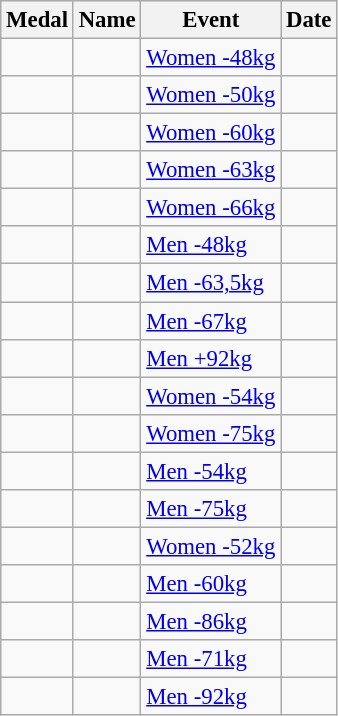<table class="wikitable sortable" style="font-size:95%">
<tr>
<th>Medal</th>
<th>Name</th>
<th>Event</th>
<th>Date</th>
</tr>
<tr>
<td></td>
<td></td>
<td><a href='#'>Women -48kg</a></td>
<td></td>
</tr>
<tr>
<td></td>
<td></td>
<td><a href='#'>Women -50kg</a></td>
<td></td>
</tr>
<tr>
<td></td>
<td></td>
<td><a href='#'>Women -60kg</a></td>
<td></td>
</tr>
<tr>
<td></td>
<td></td>
<td><a href='#'>Women -63kg</a></td>
<td></td>
</tr>
<tr>
<td></td>
<td></td>
<td><a href='#'>Women -66kg</a></td>
<td></td>
</tr>
<tr>
<td></td>
<td></td>
<td><a href='#'>Men -48kg</a></td>
<td></td>
</tr>
<tr>
<td></td>
<td></td>
<td><a href='#'>Men -63,5kg</a></td>
<td></td>
</tr>
<tr>
<td></td>
<td></td>
<td><a href='#'>Men -67kg</a></td>
<td></td>
</tr>
<tr>
<td></td>
<td></td>
<td><a href='#'>Men +92kg</a></td>
<td></td>
</tr>
<tr>
<td></td>
<td></td>
<td><a href='#'>Women -54kg</a></td>
<td></td>
</tr>
<tr>
<td></td>
<td></td>
<td><a href='#'>Women -75kg</a></td>
<td></td>
</tr>
<tr>
<td></td>
<td></td>
<td><a href='#'>Men -54kg</a></td>
<td></td>
</tr>
<tr>
<td></td>
<td></td>
<td><a href='#'>Men -75kg</a></td>
<td></td>
</tr>
<tr>
<td></td>
<td></td>
<td><a href='#'>Women -52kg</a></td>
<td></td>
</tr>
<tr>
<td></td>
<td></td>
<td><a href='#'>Men -60kg</a></td>
<td></td>
</tr>
<tr>
<td></td>
<td></td>
<td><a href='#'>Men -86kg</a></td>
<td></td>
</tr>
<tr>
<td></td>
<td></td>
<td><a href='#'>Men -71kg</a></td>
<td></td>
</tr>
<tr>
<td></td>
<td></td>
<td><a href='#'>Men -92kg</a></td>
<td></td>
</tr>
</table>
